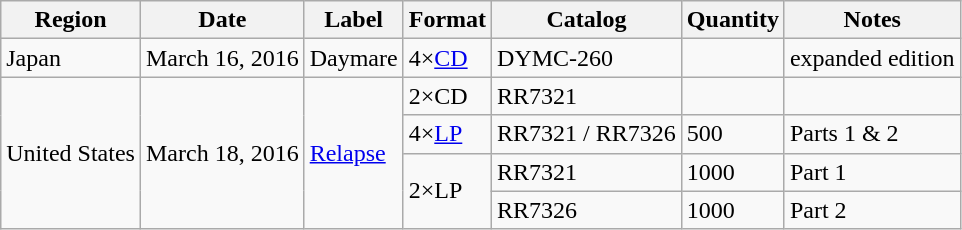<table class="wikitable">
<tr>
<th>Region</th>
<th>Date</th>
<th>Label</th>
<th>Format</th>
<th>Catalog</th>
<th>Quantity</th>
<th>Notes</th>
</tr>
<tr>
<td>Japan</td>
<td>March 16, 2016</td>
<td>Daymare</td>
<td>4×<a href='#'>CD</a></td>
<td>DYMC-260</td>
<td></td>
<td>expanded edition</td>
</tr>
<tr>
<td rowspan=4>United States</td>
<td rowspan=4>March 18, 2016</td>
<td rowspan=4><a href='#'>Relapse</a></td>
<td>2×CD</td>
<td>RR7321</td>
<td></td>
<td></td>
</tr>
<tr>
<td>4×<a href='#'>LP</a></td>
<td>RR7321 / RR7326</td>
<td>500</td>
<td>Parts 1 & 2</td>
</tr>
<tr>
<td rowspan=2>2×LP</td>
<td>RR7321</td>
<td>1000</td>
<td>Part 1</td>
</tr>
<tr>
<td>RR7326</td>
<td>1000</td>
<td>Part 2</td>
</tr>
</table>
